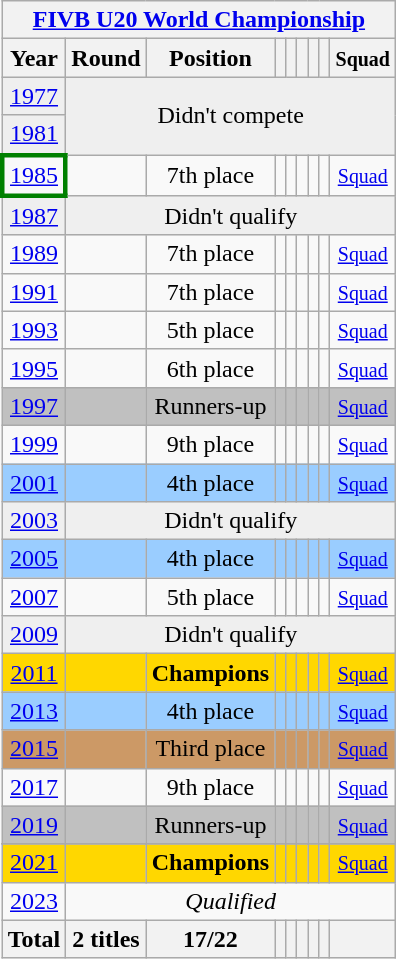<table class="wikitable" style="text-align: center;">
<tr>
<th colspan=9><a href='#'>FIVB U20 World Championship</a></th>
</tr>
<tr>
<th>Year</th>
<th>Round</th>
<th>Position</th>
<th></th>
<th></th>
<th></th>
<th></th>
<th></th>
<th><small>Squad</small></th>
</tr>
<tr bgcolor="efefef">
<td> <a href='#'>1977</a></td>
<td colspan=9 rowspan=2>Didn't compete</td>
</tr>
<tr bgcolor="efefef">
<td> <a href='#'>1981</a></td>
</tr>
<tr>
<td style="border:3px solid green"> <a href='#'>1985</a></td>
<td></td>
<td>7th place</td>
<td></td>
<td></td>
<td></td>
<td></td>
<td></td>
<td><small><a href='#'>Squad</a></small></td>
</tr>
<tr bgcolor="efefef">
<td> <a href='#'>1987</a></td>
<td colspan=9>Didn't qualify</td>
</tr>
<tr>
<td> <a href='#'>1989</a></td>
<td></td>
<td>7th place</td>
<td></td>
<td></td>
<td></td>
<td></td>
<td></td>
<td><small><a href='#'>Squad</a></small></td>
</tr>
<tr>
<td> <a href='#'>1991</a></td>
<td></td>
<td>7th place</td>
<td></td>
<td></td>
<td></td>
<td></td>
<td></td>
<td><small><a href='#'>Squad</a></small></td>
</tr>
<tr>
<td> <a href='#'>1993</a></td>
<td></td>
<td>5th place</td>
<td></td>
<td></td>
<td></td>
<td></td>
<td></td>
<td><small> <a href='#'>Squad</a></small></td>
</tr>
<tr>
<td> <a href='#'>1995</a></td>
<td></td>
<td>6th place</td>
<td></td>
<td></td>
<td></td>
<td></td>
<td></td>
<td><small><a href='#'>Squad</a></small></td>
</tr>
<tr bgcolor=silver>
<td> <a href='#'>1997</a></td>
<td></td>
<td>Runners-up</td>
<td></td>
<td></td>
<td></td>
<td></td>
<td></td>
<td><small><a href='#'>Squad</a></small></td>
</tr>
<tr>
<td> <a href='#'>1999</a></td>
<td></td>
<td>9th place</td>
<td></td>
<td></td>
<td></td>
<td></td>
<td></td>
<td><small> <a href='#'>Squad</a></small></td>
</tr>
<tr bgcolor=9acdff>
<td> <a href='#'>2001</a></td>
<td></td>
<td>4th place</td>
<td></td>
<td></td>
<td></td>
<td></td>
<td></td>
<td><small><a href='#'>Squad</a></small></td>
</tr>
<tr bgcolor="efefef">
<td> <a href='#'>2003</a></td>
<td colspan=9>Didn't qualify</td>
</tr>
<tr bgcolor=9acdff>
<td> <a href='#'>2005</a></td>
<td></td>
<td>4th place</td>
<td></td>
<td></td>
<td></td>
<td></td>
<td></td>
<td><small> <a href='#'>Squad</a></small></td>
</tr>
<tr>
<td> <a href='#'>2007</a></td>
<td></td>
<td>5th place</td>
<td></td>
<td></td>
<td></td>
<td></td>
<td></td>
<td><small><a href='#'>Squad</a></small></td>
</tr>
<tr bgcolor="efefef">
<td> <a href='#'>2009</a></td>
<td colspan=9>Didn't qualify</td>
</tr>
<tr bgcolor=gold>
<td> <a href='#'>2011</a></td>
<td></td>
<td><strong>Champions</strong></td>
<td></td>
<td></td>
<td></td>
<td></td>
<td></td>
<td><small> <a href='#'>Squad</a></small></td>
</tr>
<tr bgcolor=9acdff>
<td> <a href='#'>2013</a></td>
<td></td>
<td>4th place</td>
<td></td>
<td></td>
<td></td>
<td></td>
<td></td>
<td><small><a href='#'>Squad</a></small></td>
</tr>
<tr bgcolor=cc9966>
<td> <a href='#'>2015</a></td>
<td></td>
<td>Third place</td>
<td></td>
<td></td>
<td></td>
<td></td>
<td></td>
<td><small><a href='#'>Squad</a></small></td>
</tr>
<tr>
<td> <a href='#'>2017</a></td>
<td></td>
<td>9th place</td>
<td></td>
<td></td>
<td></td>
<td></td>
<td></td>
<td><small> <a href='#'>Squad</a></small></td>
</tr>
<tr bgcolor=silver>
<td> <a href='#'>2019</a></td>
<td></td>
<td>Runners-up</td>
<td></td>
<td></td>
<td></td>
<td></td>
<td></td>
<td><small> <a href='#'>Squad</a></small></td>
</tr>
<tr>
</tr>
<tr bgcolor=gold>
<td>  <a href='#'>2021</a></td>
<td></td>
<td><strong>Champions</strong></td>
<td></td>
<td></td>
<td></td>
<td></td>
<td></td>
<td><small> <a href='#'>Squad</a></small></td>
</tr>
<tr>
<td> <a href='#'>2023</a></td>
<td colspan=8><em>Qualified</em></td>
</tr>
<tr>
<th>Total</th>
<th>2 titles</th>
<th>17/22</th>
<th></th>
<th></th>
<th></th>
<th></th>
<th></th>
<th></th>
</tr>
</table>
